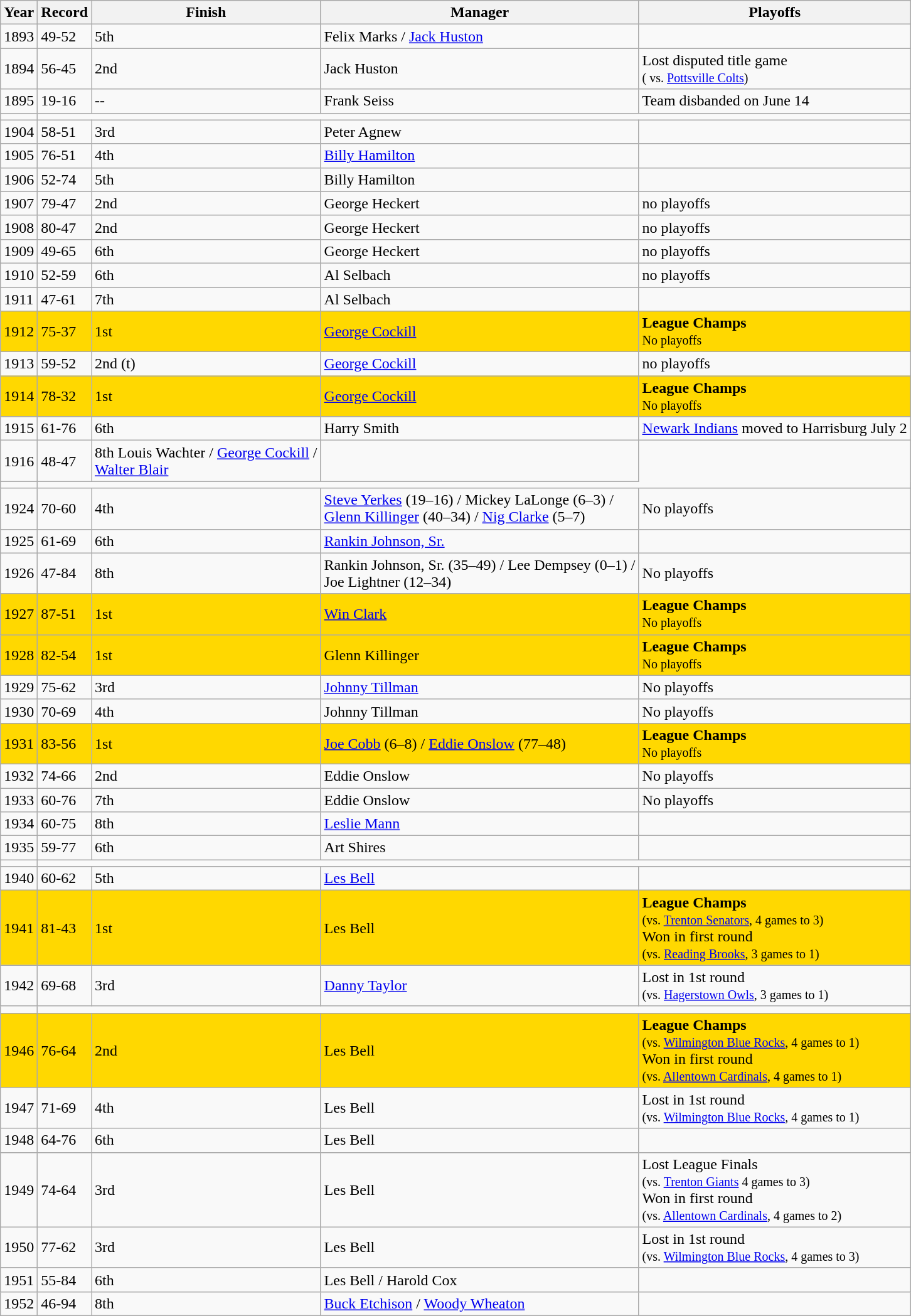<table class="wikitable">
<tr>
<th>Year</th>
<th>Record</th>
<th>Finish</th>
<th>Manager</th>
<th>Playoffs</th>
</tr>
<tr>
<td>1893</td>
<td>49-52</td>
<td>5th</td>
<td>Felix Marks / <a href='#'>Jack Huston</a></td>
<td></td>
</tr>
<tr>
<td>1894</td>
<td>56-45</td>
<td>2nd</td>
<td>Jack Huston</td>
<td>Lost disputed title game<br><small>( vs. <a href='#'>Pottsville Colts</a>)</small></td>
</tr>
<tr>
<td>1895</td>
<td>19-16</td>
<td>--</td>
<td>Frank Seiss</td>
<td>Team disbanded on June 14</td>
</tr>
<tr>
<td></td>
</tr>
<tr>
<td>1904</td>
<td>58-51</td>
<td>3rd</td>
<td>Peter Agnew</td>
<td></td>
</tr>
<tr>
<td>1905</td>
<td>76-51</td>
<td>4th</td>
<td><a href='#'>Billy Hamilton</a></td>
<td></td>
</tr>
<tr>
<td>1906</td>
<td>52-74</td>
<td>5th</td>
<td>Billy Hamilton</td>
<td></td>
</tr>
<tr>
<td>1907</td>
<td>79-47</td>
<td>2nd</td>
<td>George Heckert</td>
<td>no playoffs</td>
</tr>
<tr>
<td>1908</td>
<td>80-47</td>
<td>2nd</td>
<td>George Heckert</td>
<td>no playoffs</td>
</tr>
<tr>
<td>1909</td>
<td>49-65</td>
<td>6th</td>
<td>George Heckert</td>
<td>no playoffs</td>
</tr>
<tr>
<td>1910</td>
<td>52-59</td>
<td>6th</td>
<td>Al Selbach</td>
<td>no playoffs</td>
</tr>
<tr>
<td>1911</td>
<td>47-61</td>
<td>7th</td>
<td>Al Selbach</td>
<td></td>
</tr>
<tr bgcolor="#FFD800">
<td>1912</td>
<td>75-37</td>
<td>1st</td>
<td><a href='#'>George Cockill</a></td>
<td><strong>League Champs</strong><br><small>No playoffs</small></td>
</tr>
<tr>
<td>1913</td>
<td>59-52</td>
<td>2nd (t)</td>
<td><a href='#'>George Cockill</a></td>
<td>no playoffs</td>
</tr>
<tr bgcolor="#FFD800">
<td>1914</td>
<td>78-32</td>
<td>1st</td>
<td><a href='#'>George Cockill</a></td>
<td><strong>League Champs</strong> <br><small>No playoffs</small></td>
</tr>
<tr>
<td>1915</td>
<td>61-76</td>
<td>6th</td>
<td>Harry Smith</td>
<td><a href='#'>Newark Indians</a> moved to Harrisburg July 2</td>
</tr>
<tr>
<td>1916</td>
<td>48-47</td>
<td>8th Louis Wachter / <a href='#'>George Cockill</a> /<br> <a href='#'>Walter Blair</a></td>
<td></td>
</tr>
<tr>
<td></td>
</tr>
<tr>
<td>1924</td>
<td>70-60</td>
<td>4th</td>
<td><a href='#'>Steve Yerkes</a> (19–16) / Mickey LaLonge (6–3) /<br> <a href='#'>Glenn Killinger</a> (40–34) / <a href='#'>Nig Clarke</a> (5–7)</td>
<td>No playoffs</td>
</tr>
<tr>
<td>1925</td>
<td>61-69</td>
<td>6th</td>
<td><a href='#'>Rankin Johnson, Sr.</a></td>
<td></td>
</tr>
<tr>
<td>1926</td>
<td>47-84</td>
<td>8th</td>
<td>Rankin Johnson, Sr. (35–49) / Lee Dempsey (0–1) /<br> Joe Lightner (12–34)</td>
<td>No playoffs</td>
</tr>
<tr bgcolor="#FFD800">
<td>1927</td>
<td>87-51</td>
<td>1st</td>
<td><a href='#'>Win Clark</a></td>
<td><strong>League Champs</strong><br><small>No playoffs</small></td>
</tr>
<tr bgcolor="#FFD800">
<td>1928</td>
<td>82-54</td>
<td>1st</td>
<td>Glenn Killinger</td>
<td><strong>League Champs</strong><br><small>No playoffs</small></td>
</tr>
<tr>
<td>1929</td>
<td>75-62</td>
<td>3rd</td>
<td><a href='#'>Johnny Tillman</a></td>
<td>No playoffs</td>
</tr>
<tr>
<td>1930</td>
<td>70-69</td>
<td>4th</td>
<td>Johnny Tillman</td>
<td>No playoffs</td>
</tr>
<tr bgcolor="#FFD800">
<td>1931</td>
<td>83-56</td>
<td>1st</td>
<td><a href='#'>Joe Cobb</a> (6–8) / <a href='#'>Eddie Onslow</a> (77–48)</td>
<td><strong>League Champs</strong><br><small>No playoffs</small></td>
</tr>
<tr>
<td>1932</td>
<td>74-66</td>
<td>2nd</td>
<td>Eddie Onslow</td>
<td>No playoffs</td>
</tr>
<tr>
<td>1933</td>
<td>60-76</td>
<td>7th</td>
<td>Eddie Onslow</td>
<td>No playoffs</td>
</tr>
<tr>
<td>1934</td>
<td>60-75</td>
<td>8th</td>
<td><a href='#'>Leslie Mann</a></td>
<td></td>
</tr>
<tr>
<td>1935</td>
<td>59-77</td>
<td>6th</td>
<td>Art Shires</td>
<td></td>
</tr>
<tr>
<td></td>
</tr>
<tr>
<td>1940</td>
<td>60-62</td>
<td>5th</td>
<td><a href='#'>Les Bell</a></td>
<td></td>
</tr>
<tr bgcolor="#FFD800">
<td>1941</td>
<td>81-43</td>
<td>1st</td>
<td>Les Bell</td>
<td><strong>League Champs</strong><br><small>(vs. <a href='#'>Trenton Senators</a>, 4 games to 3)</small><br>Won in first round<br><small>(vs. <a href='#'>Reading Brooks</a>, 3 games to 1)</small></td>
</tr>
<tr>
<td>1942</td>
<td>69-68</td>
<td>3rd</td>
<td><a href='#'>Danny Taylor</a></td>
<td>Lost in 1st round<br><small>(vs. <a href='#'>Hagerstown Owls</a>, 3 games to 1)</small></td>
</tr>
<tr>
<td></td>
</tr>
<tr bgcolor="#FFD800">
<td>1946</td>
<td>76-64</td>
<td>2nd</td>
<td>Les Bell</td>
<td><strong>League Champs</strong><br><small>(vs. <a href='#'>Wilmington Blue Rocks</a>, 4 games to 1)</small><br>Won in first round<small><br>(vs. <a href='#'>Allentown Cardinals</a>, 4 games to 1)</small></td>
</tr>
<tr>
<td>1947</td>
<td>71-69</td>
<td>4th</td>
<td>Les Bell</td>
<td>Lost in 1st round<br><small>(vs. <a href='#'>Wilmington Blue Rocks</a>, 4 games to 1)</small></td>
</tr>
<tr>
<td>1948</td>
<td>64-76</td>
<td>6th</td>
<td>Les Bell</td>
<td></td>
</tr>
<tr>
<td>1949</td>
<td>74-64</td>
<td>3rd</td>
<td>Les Bell</td>
<td>Lost League Finals<br><small>(vs. <a href='#'>Trenton Giants</a> 4 games to 3)</small><br> Won in first round<br><small>(vs. <a href='#'>Allentown Cardinals</a>, 4 games to 2)</small></td>
</tr>
<tr>
<td>1950</td>
<td>77-62</td>
<td>3rd</td>
<td>Les Bell</td>
<td>Lost in 1st round<br><small>(vs. <a href='#'>Wilmington Blue Rocks</a>, 4 games to 3)</small></td>
</tr>
<tr>
<td>1951</td>
<td>55-84</td>
<td>6th</td>
<td>Les Bell / Harold Cox</td>
<td></td>
</tr>
<tr>
<td>1952</td>
<td>46-94</td>
<td>8th</td>
<td><a href='#'>Buck Etchison</a> / <a href='#'>Woody Wheaton</a></td>
<td></td>
</tr>
</table>
